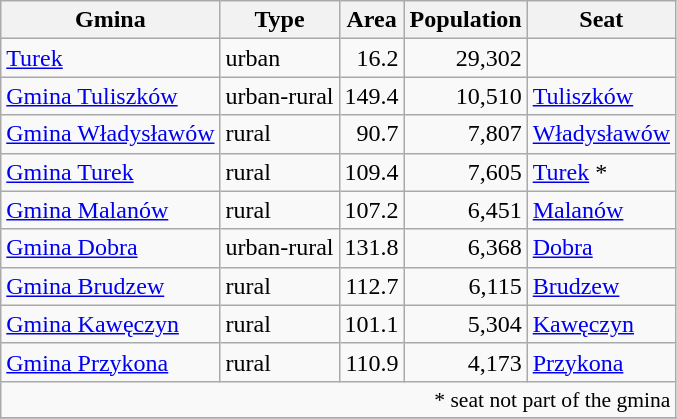<table class="wikitable">
<tr>
<th>Gmina</th>
<th>Type</th>
<th>Area<br></th>
<th>Population<br></th>
<th>Seat</th>
</tr>
<tr>
<td><a href='#'>Turek</a></td>
<td>urban</td>
<td style="text-align:right;">16.2</td>
<td style="text-align:right;">29,302</td>
<td> </td>
</tr>
<tr>
<td><a href='#'>Gmina Tuliszków</a></td>
<td>urban-rural</td>
<td style="text-align:right;">149.4</td>
<td style="text-align:right;">10,510</td>
<td><a href='#'>Tuliszków</a></td>
</tr>
<tr>
<td><a href='#'>Gmina Władysławów</a></td>
<td>rural</td>
<td style="text-align:right;">90.7</td>
<td style="text-align:right;">7,807</td>
<td><a href='#'>Władysławów</a></td>
</tr>
<tr>
<td><a href='#'>Gmina Turek</a></td>
<td>rural</td>
<td style="text-align:right;">109.4</td>
<td style="text-align:right;">7,605</td>
<td><a href='#'>Turek</a> *</td>
</tr>
<tr>
<td><a href='#'>Gmina Malanów</a></td>
<td>rural</td>
<td style="text-align:right;">107.2</td>
<td style="text-align:right;">6,451</td>
<td><a href='#'>Malanów</a></td>
</tr>
<tr>
<td><a href='#'>Gmina Dobra</a></td>
<td>urban-rural</td>
<td style="text-align:right;">131.8</td>
<td style="text-align:right;">6,368</td>
<td><a href='#'>Dobra</a></td>
</tr>
<tr>
<td><a href='#'>Gmina Brudzew</a></td>
<td>rural</td>
<td style="text-align:right;">112.7</td>
<td style="text-align:right;">6,115</td>
<td><a href='#'>Brudzew</a></td>
</tr>
<tr>
<td><a href='#'>Gmina Kawęczyn</a></td>
<td>rural</td>
<td style="text-align:right;">101.1</td>
<td style="text-align:right;">5,304</td>
<td><a href='#'>Kawęczyn</a></td>
</tr>
<tr>
<td><a href='#'>Gmina Przykona</a></td>
<td>rural</td>
<td style="text-align:right;">110.9</td>
<td style="text-align:right;">4,173</td>
<td><a href='#'>Przykona</a></td>
</tr>
<tr>
<td colspan=5 style="text-align:right;font-size:90%">* seat not part of the gmina</td>
</tr>
<tr>
</tr>
</table>
